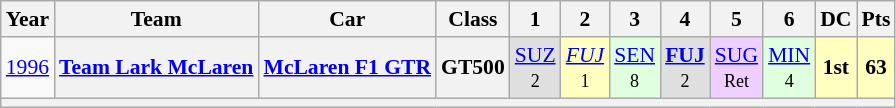<table class="wikitable" style="text-align:center; font-size:90%">
<tr>
<th>Year</th>
<th>Team</th>
<th>Car</th>
<th>Class</th>
<th>1</th>
<th>2</th>
<th>3</th>
<th>4</th>
<th>5</th>
<th>6</th>
<th>DC</th>
<th>Pts</th>
</tr>
<tr>
<td><a href='#'>1996</a></td>
<th><a href='#'>Team Lark McLaren</a></th>
<th><a href='#'>McLaren F1 GTR</a></th>
<th>GT500</th>
<td style="background:#DFDFDF;"><a href='#'>SUZ</a><br><small>2</small></td>
<td style="background:#FFFFBF;"><em><a href='#'>FUJ</a></em><br><small>1</small></td>
<td style="background:#DFFFDF;"><a href='#'>SEN</a><br><small>8</small></td>
<td style="background:#DFDFDF;"><strong><a href='#'>FUJ</a></strong><br><small>2</small></td>
<td style="background:#EFCFFF;"><a href='#'>SUG</a><br><small>Ret</small></td>
<td style="background:#DFFFDF;"><a href='#'>MIN</a><br><small>4</small></td>
<td style="background:#FFFFBF"><strong>1st</strong></td>
<td style="background:#FFFFBF"><strong>63</strong></td>
</tr>
<tr>
<th colspan="12"></th>
</tr>
</table>
